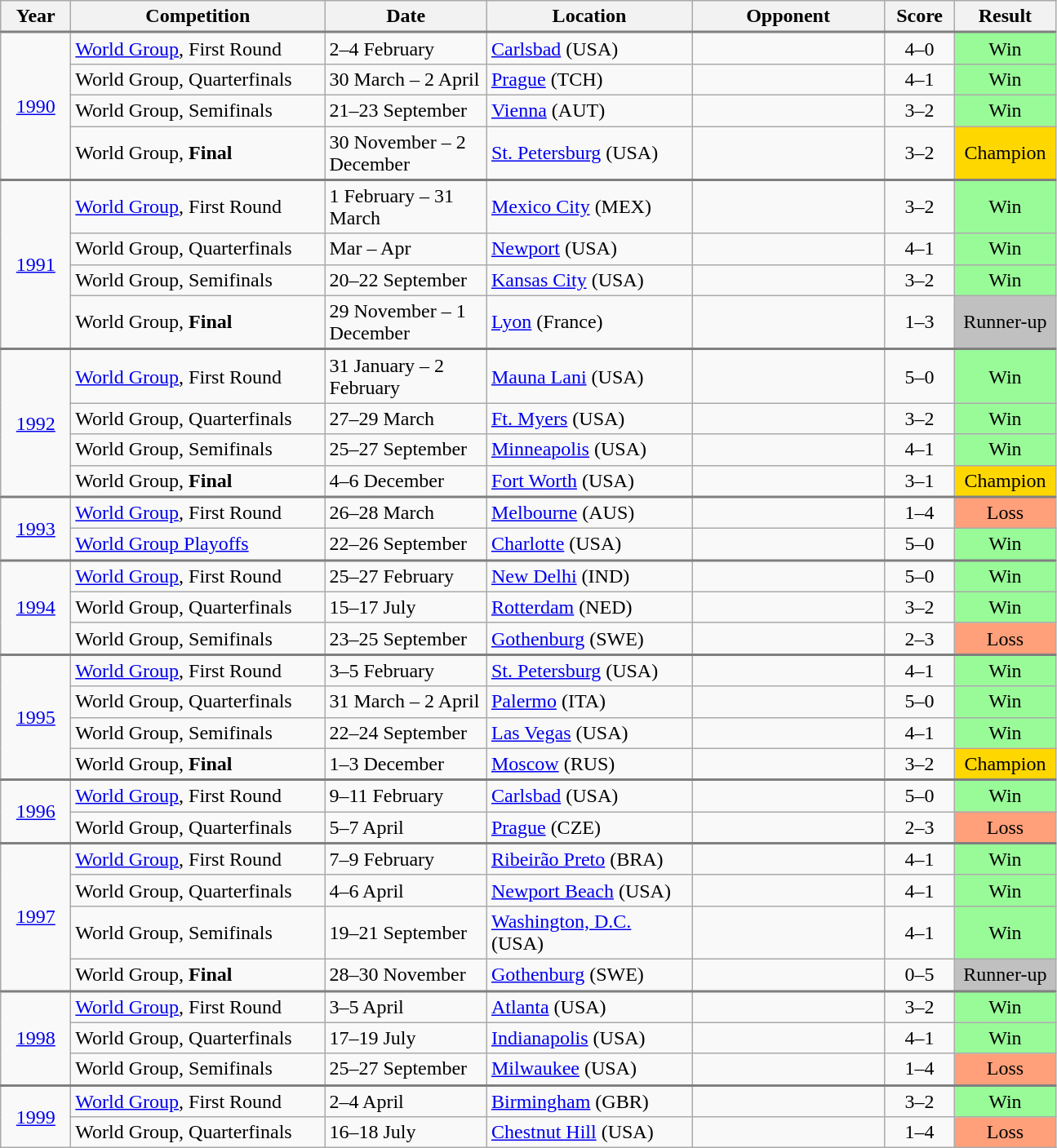<table class="wikitable collapsible collapsed">
<tr>
<th width="50">Year</th>
<th width="200">Competition</th>
<th width="125">Date</th>
<th width="160">Location</th>
<th width="150">Opponent</th>
<th width="50">Score</th>
<th width="75">Result</th>
</tr>
<tr style="border-top:2px solid gray;">
<td align="center" rowspan="4"><a href='#'>1990</a></td>
<td><a href='#'>World Group</a>, First Round</td>
<td>2–4 February</td>
<td><a href='#'>Carlsbad</a> (USA)</td>
<td></td>
<td align="center">4–0</td>
<td align="center" bgcolor="#98FB98">Win</td>
</tr>
<tr>
<td nowrap>World Group, Quarterfinals</td>
<td>30 March – 2 April</td>
<td><a href='#'>Prague</a> (TCH)</td>
<td></td>
<td align="center">4–1</td>
<td align="center" bgcolor="#98FB98">Win</td>
</tr>
<tr>
<td>World Group, Semifinals</td>
<td>21–23 September</td>
<td><a href='#'>Vienna</a> (AUT)</td>
<td></td>
<td align="center">3–2</td>
<td align="center" bgcolor="#98FB98">Win</td>
</tr>
<tr>
<td>World Group, <strong>Final</strong></td>
<td>30 November – 2 December</td>
<td><a href='#'>St. Petersburg</a> (USA)</td>
<td></td>
<td align="center">3–2</td>
<td align="center" bgcolor="gold">Champion</td>
</tr>
<tr style="border-top:2px solid gray;">
<td align="center" rowspan="4"><a href='#'>1991</a></td>
<td><a href='#'>World Group</a>, First Round</td>
<td>1 February – 31 March</td>
<td><a href='#'>Mexico City</a> (MEX)</td>
<td></td>
<td align="center">3–2</td>
<td align="center" bgcolor="#98FB98">Win</td>
</tr>
<tr>
<td>World Group, Quarterfinals</td>
<td>Mar – Apr</td>
<td><a href='#'>Newport</a> (USA)</td>
<td></td>
<td align="center">4–1</td>
<td align="center" bgcolor="#98FB98">Win</td>
</tr>
<tr>
<td>World Group, Semifinals</td>
<td>20–22 September</td>
<td><a href='#'>Kansas City</a> (USA)</td>
<td></td>
<td align="center">3–2</td>
<td align="center" bgcolor="#98FB98">Win</td>
</tr>
<tr>
<td>World Group, <strong>Final</strong></td>
<td>29 November – 1 December</td>
<td><a href='#'>Lyon</a> (France)</td>
<td></td>
<td align="center">1–3</td>
<td align="center" bgcolor="silver">Runner-up</td>
</tr>
<tr style="border-top:2px solid gray;">
<td align="center" rowspan="4"><a href='#'>1992</a></td>
<td><a href='#'>World Group</a>, First Round</td>
<td>31 January – 2 February</td>
<td><a href='#'>Mauna Lani</a> (USA)</td>
<td></td>
<td align="center">5–0</td>
<td align="center" bgcolor="#98FB98">Win</td>
</tr>
<tr>
<td>World Group, Quarterfinals</td>
<td>27–29 March</td>
<td><a href='#'>Ft. Myers</a> (USA)</td>
<td></td>
<td align="center">3–2</td>
<td align="center" bgcolor="#98FB98">Win</td>
</tr>
<tr>
<td>World Group, Semifinals</td>
<td>25–27 September</td>
<td><a href='#'>Minneapolis</a> (USA)</td>
<td></td>
<td align="center">4–1</td>
<td align="center" bgcolor="#98FB98">Win</td>
</tr>
<tr>
<td>World Group, <strong>Final</strong></td>
<td>4–6 December</td>
<td><a href='#'>Fort Worth</a> (USA)</td>
<td></td>
<td align="center">3–1</td>
<td align="center" bgcolor="gold">Champion</td>
</tr>
<tr style="border-top:2px solid gray;">
<td align="center" rowspan="2"><a href='#'>1993</a></td>
<td><a href='#'>World Group</a>, First Round</td>
<td>26–28 March</td>
<td><a href='#'>Melbourne</a> (AUS)</td>
<td></td>
<td align="center">1–4</td>
<td align="center" bgcolor="FFA07A">Loss</td>
</tr>
<tr>
<td><a href='#'>World Group Playoffs</a></td>
<td>22–26 September</td>
<td><a href='#'>Charlotte</a> (USA)</td>
<td></td>
<td align="center">5–0</td>
<td align="center" bgcolor="#98FB98">Win</td>
</tr>
<tr style="border-top:2px solid gray;">
<td align="center" rowspan="3"><a href='#'>1994</a></td>
<td><a href='#'>World Group</a>, First Round</td>
<td>25–27 February</td>
<td><a href='#'>New Delhi</a> (IND)</td>
<td></td>
<td align="center">5–0</td>
<td align="center" bgcolor="#98FB98">Win</td>
</tr>
<tr>
<td>World Group, Quarterfinals</td>
<td>15–17 July</td>
<td><a href='#'>Rotterdam</a> (NED)</td>
<td></td>
<td align="center">3–2</td>
<td align="center" bgcolor="#98FB98">Win</td>
</tr>
<tr>
<td>World Group, Semifinals</td>
<td>23–25 September</td>
<td><a href='#'>Gothenburg</a> (SWE)</td>
<td></td>
<td align="center">2–3</td>
<td align="center" bgcolor="FFA07A">Loss</td>
</tr>
<tr style="border-top:2px solid gray;">
<td align="center" rowspan="4"><a href='#'>1995</a></td>
<td><a href='#'>World Group</a>, First Round</td>
<td>3–5 February</td>
<td><a href='#'>St. Petersburg</a> (USA)</td>
<td></td>
<td align="center">4–1</td>
<td align="center" bgcolor="#98FB98">Win</td>
</tr>
<tr>
<td>World Group, Quarterfinals</td>
<td>31 March – 2 April</td>
<td><a href='#'>Palermo</a> (ITA)</td>
<td></td>
<td align="center">5–0</td>
<td align="center" bgcolor="#98FB98">Win</td>
</tr>
<tr>
<td>World Group, Semifinals</td>
<td>22–24 September</td>
<td><a href='#'>Las Vegas</a> (USA)</td>
<td></td>
<td align="center">4–1</td>
<td align="center" bgcolor="#98FB98">Win</td>
</tr>
<tr>
<td>World Group, <strong>Final</strong></td>
<td>1–3 December</td>
<td><a href='#'>Moscow</a> (RUS)</td>
<td></td>
<td align="center">3–2</td>
<td align="center" bgcolor="gold">Champion</td>
</tr>
<tr style="border-top:2px solid gray;">
<td align="center" rowspan="2"><a href='#'>1996</a></td>
<td><a href='#'>World Group</a>, First Round</td>
<td>9–11 February</td>
<td><a href='#'>Carlsbad</a> (USA)</td>
<td></td>
<td align="center">5–0</td>
<td align="center" bgcolor="#98FB98">Win</td>
</tr>
<tr>
<td>World Group, Quarterfinals</td>
<td>5–7 April</td>
<td><a href='#'>Prague</a> (CZE)</td>
<td></td>
<td align="center">2–3</td>
<td align="center" bgcolor="FFA07A">Loss</td>
</tr>
<tr style="border-top:2px solid gray;">
<td align="center" rowspan="4"><a href='#'>1997</a></td>
<td><a href='#'>World Group</a>, First Round</td>
<td>7–9 February</td>
<td><a href='#'>Ribeirão Preto</a> (BRA)</td>
<td></td>
<td align="center">4–1</td>
<td align="center" bgcolor="#98FB98">Win</td>
</tr>
<tr>
<td>World Group, Quarterfinals</td>
<td>4–6 April</td>
<td><a href='#'>Newport Beach</a> (USA)</td>
<td></td>
<td align="center">4–1</td>
<td align="center" bgcolor="#98FB98">Win</td>
</tr>
<tr>
<td>World Group, Semifinals</td>
<td>19–21 September</td>
<td><a href='#'>Washington, D.C.</a> (USA)</td>
<td></td>
<td align="center">4–1</td>
<td align="center" bgcolor="#98FB98">Win</td>
</tr>
<tr>
<td>World Group, <strong>Final</strong></td>
<td>28–30 November</td>
<td><a href='#'>Gothenburg</a> (SWE)</td>
<td></td>
<td align="center">0–5</td>
<td align="center" bgcolor="silver">Runner-up</td>
</tr>
<tr style="border-top:2px solid gray;">
<td align="center" rowspan="3"><a href='#'>1998</a></td>
<td><a href='#'>World Group</a>, First Round</td>
<td>3–5 April</td>
<td><a href='#'>Atlanta</a> (USA)</td>
<td></td>
<td align="center">3–2</td>
<td align="center" bgcolor="#98FB98">Win</td>
</tr>
<tr>
<td>World Group, Quarterfinals</td>
<td>17–19 July</td>
<td><a href='#'>Indianapolis</a> (USA)</td>
<td></td>
<td align="center">4–1</td>
<td align="center" bgcolor="#98FB98">Win</td>
</tr>
<tr>
<td>World Group, Semifinals</td>
<td>25–27 September</td>
<td><a href='#'>Milwaukee</a> (USA)</td>
<td></td>
<td align="center">1–4</td>
<td align="center" bgcolor="FFA07A">Loss</td>
</tr>
<tr style="border-top:2px solid gray;">
<td align="center" rowspan="2"><a href='#'>1999</a></td>
<td><a href='#'>World Group</a>, First Round</td>
<td>2–4 April</td>
<td><a href='#'>Birmingham</a> (GBR)</td>
<td></td>
<td align="center">3–2</td>
<td align="center" bgcolor="#98FB98">Win</td>
</tr>
<tr>
<td>World Group, Quarterfinals</td>
<td>16–18 July</td>
<td><a href='#'>Chestnut Hill</a> (USA)</td>
<td></td>
<td align="center">1–4</td>
<td align="center" bgcolor="FFA07A">Loss</td>
</tr>
</table>
